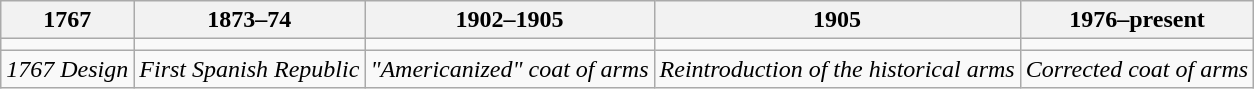<table class="wikitable">
<tr>
<th><strong>1767</strong></th>
<th><strong>1873–74</strong></th>
<th><strong>1902–1905</strong></th>
<th><strong>1905</strong></th>
<th><strong>1976–present</strong></th>
</tr>
<tr>
<td></td>
<td></td>
<td></td>
<td></td>
<td></td>
</tr>
<tr>
<td><em>1767 Design</em></td>
<td><em>First Spanish Republic</em></td>
<td><em>"Americanized"</em> <em>coat of arms</em></td>
<td><em>Reintroduction of the</em> <em>historical arms</em></td>
<td><em>Corrected coat of arms</em></td>
</tr>
</table>
